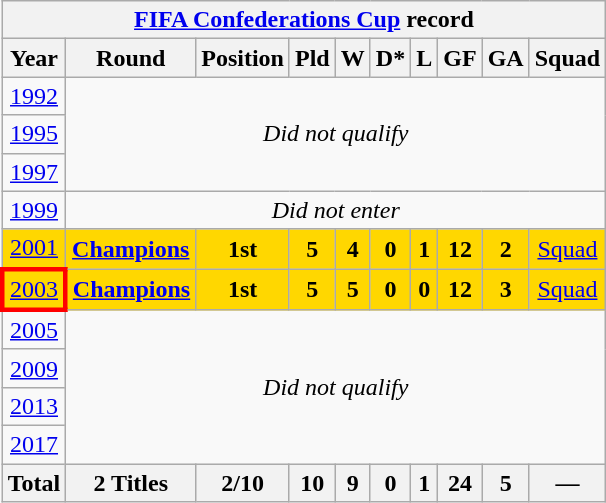<table class="wikitable" style="text-align: center;">
<tr>
<th colspan=11><a href='#'>FIFA Confederations Cup</a> record</th>
</tr>
<tr>
<th>Year</th>
<th>Round</th>
<th>Position</th>
<th>Pld</th>
<th>W</th>
<th>D*</th>
<th>L</th>
<th>GF</th>
<th>GA</th>
<th>Squad</th>
</tr>
<tr>
<td> <a href='#'>1992</a></td>
<td rowspan=3 colspan=9><em>Did not qualify</em></td>
</tr>
<tr>
<td> <a href='#'>1995</a></td>
</tr>
<tr>
<td> <a href='#'>1997</a></td>
</tr>
<tr>
<td> <a href='#'>1999</a></td>
<td colspan=9><em>Did not enter</em></td>
</tr>
<tr style="background:Gold;">
<td>  <a href='#'>2001</a></td>
<td><strong><a href='#'>Champions</a></strong></td>
<td><strong>1st</strong></td>
<td><strong>5</strong></td>
<td><strong>4</strong></td>
<td><strong>0</strong></td>
<td><strong>1</strong></td>
<td><strong>12</strong></td>
<td><strong>2</strong></td>
<td><a href='#'>Squad</a></td>
</tr>
<tr style="background:Gold;">
<td style="border: 3px solid red"> <a href='#'>2003</a></td>
<td><strong><a href='#'>Champions</a></strong></td>
<td><strong>1st</strong></td>
<td><strong>5</strong></td>
<td><strong>5</strong></td>
<td><strong>0</strong></td>
<td><strong>0</strong></td>
<td><strong>12</strong></td>
<td><strong>3</strong></td>
<td><a href='#'>Squad</a></td>
</tr>
<tr>
<td> <a href='#'>2005</a></td>
<td rowspan=4 colspan=9><em>Did not qualify</em></td>
</tr>
<tr>
<td> <a href='#'>2009</a></td>
</tr>
<tr>
<td> <a href='#'>2013</a></td>
</tr>
<tr>
<td> <a href='#'>2017</a></td>
</tr>
<tr>
<th>Total</th>
<th>2 Titles</th>
<th>2/10</th>
<th>10</th>
<th>9</th>
<th>0</th>
<th>1</th>
<th>24</th>
<th>5</th>
<th>—</th>
</tr>
</table>
